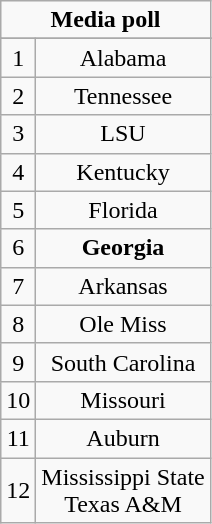<table class="wikitable">
<tr align="center">
<td align="center" Colspan="3"><strong>Media poll</strong></td>
</tr>
<tr align="center">
</tr>
<tr align="center">
<td>1</td>
<td>Alabama</td>
</tr>
<tr align="center">
<td>2</td>
<td>Tennessee</td>
</tr>
<tr align="center">
<td>3</td>
<td>LSU</td>
</tr>
<tr align="center">
<td>4</td>
<td>Kentucky</td>
</tr>
<tr align="center">
<td>5</td>
<td>Florida</td>
</tr>
<tr align="center">
<td>6</td>
<td><strong>Georgia</strong></td>
</tr>
<tr align="center">
<td>7</td>
<td>Arkansas</td>
</tr>
<tr align="center">
<td>8</td>
<td>Ole Miss</td>
</tr>
<tr align="center">
<td>9</td>
<td>South Carolina</td>
</tr>
<tr align="center">
<td>10</td>
<td>Missouri</td>
</tr>
<tr align="center">
<td>11</td>
<td>Auburn</td>
</tr>
<tr align="center">
<td>12</td>
<td>Mississippi State<br>Texas A&M</td>
</tr>
</table>
